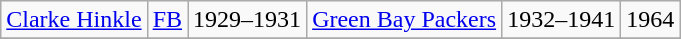<table class="wikitable" style="text-align:center;">
<tr>
<td><a href='#'>Clarke Hinkle</a></td>
<td><a href='#'>FB</a></td>
<td>1929–1931</td>
<td><a href='#'>Green Bay Packers</a></td>
<td>1932–1941</td>
<td>1964</td>
</tr>
<tr>
</tr>
</table>
